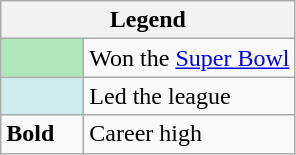<table class="wikitable mw-collapsible">
<tr>
<th colspan="2">Legend</th>
</tr>
<tr>
<td style="background:#afe6ba; width:3em;"></td>
<td>Won the <a href='#'>Super Bowl</a></td>
</tr>
<tr>
<td style="background:#cfecec; width:3em;"></td>
<td>Led the league</td>
</tr>
<tr>
<td><strong>Bold</strong></td>
<td>Career high</td>
</tr>
</table>
